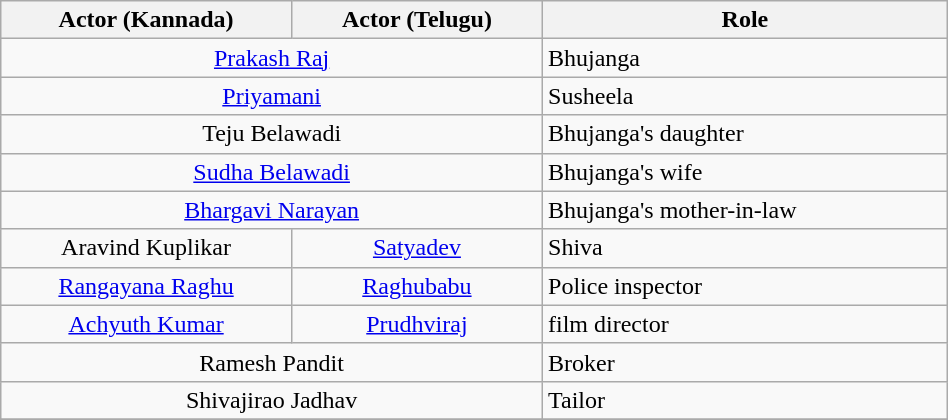<table class="wikitable" style="width:50%;">
<tr>
<th>Actor (Kannada)</th>
<th>Actor (Telugu)</th>
<th>Role</th>
</tr>
<tr>
<td colspan="2" style="text-align:center;"><a href='#'>Prakash Raj</a></td>
<td>Bhujanga</td>
</tr>
<tr>
<td colspan="2" style="text-align:center;"><a href='#'>Priyamani</a></td>
<td>Susheela</td>
</tr>
<tr>
<td colspan="2" style="text-align:center;">Teju Belawadi</td>
<td>Bhujanga's daughter</td>
</tr>
<tr>
<td colspan="2" style="text-align:center;"><a href='#'>Sudha Belawadi</a></td>
<td>Bhujanga's wife</td>
</tr>
<tr>
<td colspan="2" style="text-align:center;"><a href='#'>Bhargavi Narayan</a></td>
<td>Bhujanga's mother-in-law</td>
</tr>
<tr>
<td style="text-align:center;">Aravind Kuplikar</td>
<td style="text-align:center;"><a href='#'>Satyadev</a></td>
<td>Shiva</td>
</tr>
<tr>
<td style="text-align:center;"><a href='#'>Rangayana Raghu</a></td>
<td style="text-align:center;"><a href='#'>Raghubabu</a></td>
<td>Police inspector</td>
</tr>
<tr>
<td style="text-align:center;"><a href='#'>Achyuth Kumar</a></td>
<td style="text-align:center;"><a href='#'>Prudhviraj</a></td>
<td>film director</td>
</tr>
<tr>
<td colspan="2" style="text-align:center;">Ramesh Pandit</td>
<td>Broker</td>
</tr>
<tr>
<td colspan="2" style="text-align:center;">Shivajirao Jadhav</td>
<td>Tailor</td>
</tr>
<tr>
</tr>
</table>
